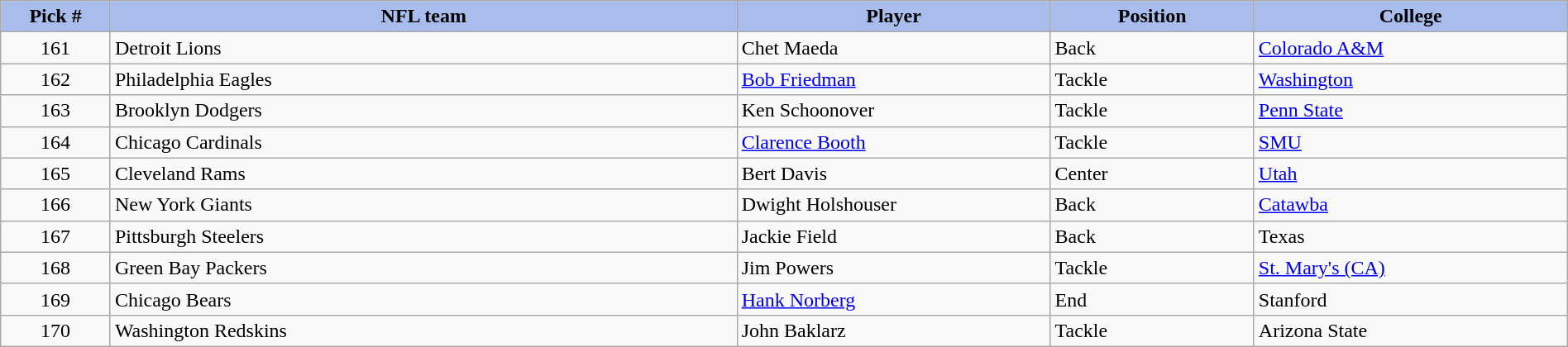<table class="wikitable sortable sortable" style="width: 100%">
<tr>
<th style="background:#A8BDEC;" width=7%>Pick #</th>
<th width=40% style="background:#A8BDEC;">NFL team</th>
<th width=20% style="background:#A8BDEC;">Player</th>
<th width=13% style="background:#A8BDEC;">Position</th>
<th style="background:#A8BDEC;">College</th>
</tr>
<tr>
<td align=center>161</td>
<td>Detroit Lions</td>
<td>Chet Maeda</td>
<td>Back</td>
<td><a href='#'>Colorado A&M</a></td>
</tr>
<tr>
<td align=center>162</td>
<td>Philadelphia Eagles</td>
<td><a href='#'>Bob Friedman</a></td>
<td>Tackle</td>
<td><a href='#'>Washington</a></td>
</tr>
<tr>
<td align=center>163</td>
<td>Brooklyn Dodgers</td>
<td>Ken Schoonover</td>
<td>Tackle</td>
<td><a href='#'>Penn State</a></td>
</tr>
<tr>
<td align=center>164</td>
<td>Chicago Cardinals</td>
<td><a href='#'>Clarence Booth</a></td>
<td>Tackle</td>
<td><a href='#'>SMU</a></td>
</tr>
<tr>
<td align=center>165</td>
<td>Cleveland Rams</td>
<td>Bert Davis</td>
<td>Center</td>
<td><a href='#'>Utah</a></td>
</tr>
<tr>
<td align=center>166</td>
<td>New York Giants</td>
<td>Dwight Holshouser</td>
<td>Back</td>
<td><a href='#'>Catawba</a></td>
</tr>
<tr>
<td align=center>167</td>
<td>Pittsburgh Steelers</td>
<td>Jackie Field</td>
<td>Back</td>
<td>Texas</td>
</tr>
<tr>
<td align=center>168</td>
<td>Green Bay Packers</td>
<td>Jim Powers</td>
<td>Tackle</td>
<td><a href='#'>St. Mary's (CA)</a></td>
</tr>
<tr>
<td align=center>169</td>
<td>Chicago Bears</td>
<td><a href='#'>Hank Norberg</a></td>
<td>End</td>
<td>Stanford</td>
</tr>
<tr>
<td align=center>170</td>
<td>Washington Redskins</td>
<td>John Baklarz</td>
<td>Tackle</td>
<td>Arizona State</td>
</tr>
</table>
